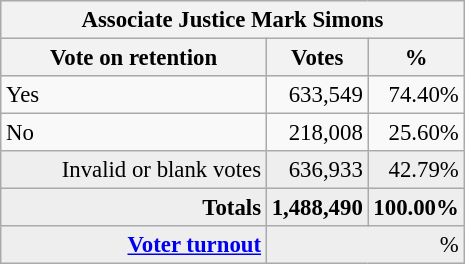<table class="wikitable" style="font-size: 95%;">
<tr style="background-color:#E9E9E9">
<th colspan=7>Associate Justice Mark Simons</th>
</tr>
<tr style="background-color:#E9E9E9">
<th style="width: 170px">Vote on retention</th>
<th style="width: 50px">Votes</th>
<th style="width: 40px">%</th>
</tr>
<tr>
<td>Yes</td>
<td align="right">633,549</td>
<td align="right">74.40%</td>
</tr>
<tr>
<td>No</td>
<td align="right">218,008</td>
<td align="right">25.60%</td>
</tr>
<tr bgcolor="#EEEEEE">
<td align="right">Invalid or blank votes</td>
<td align="right">636,933</td>
<td align="right">42.79%</td>
</tr>
<tr bgcolor="#EEEEEE">
<td align="right"><strong>Totals</strong></td>
<td align="right"><strong>1,488,490</strong></td>
<td align="right"><strong>100.00%</strong></td>
</tr>
<tr bgcolor="#EEEEEE">
<td align="right"><strong><a href='#'>Voter turnout</a></strong></td>
<td colspan="2" align="right">%</td>
</tr>
</table>
